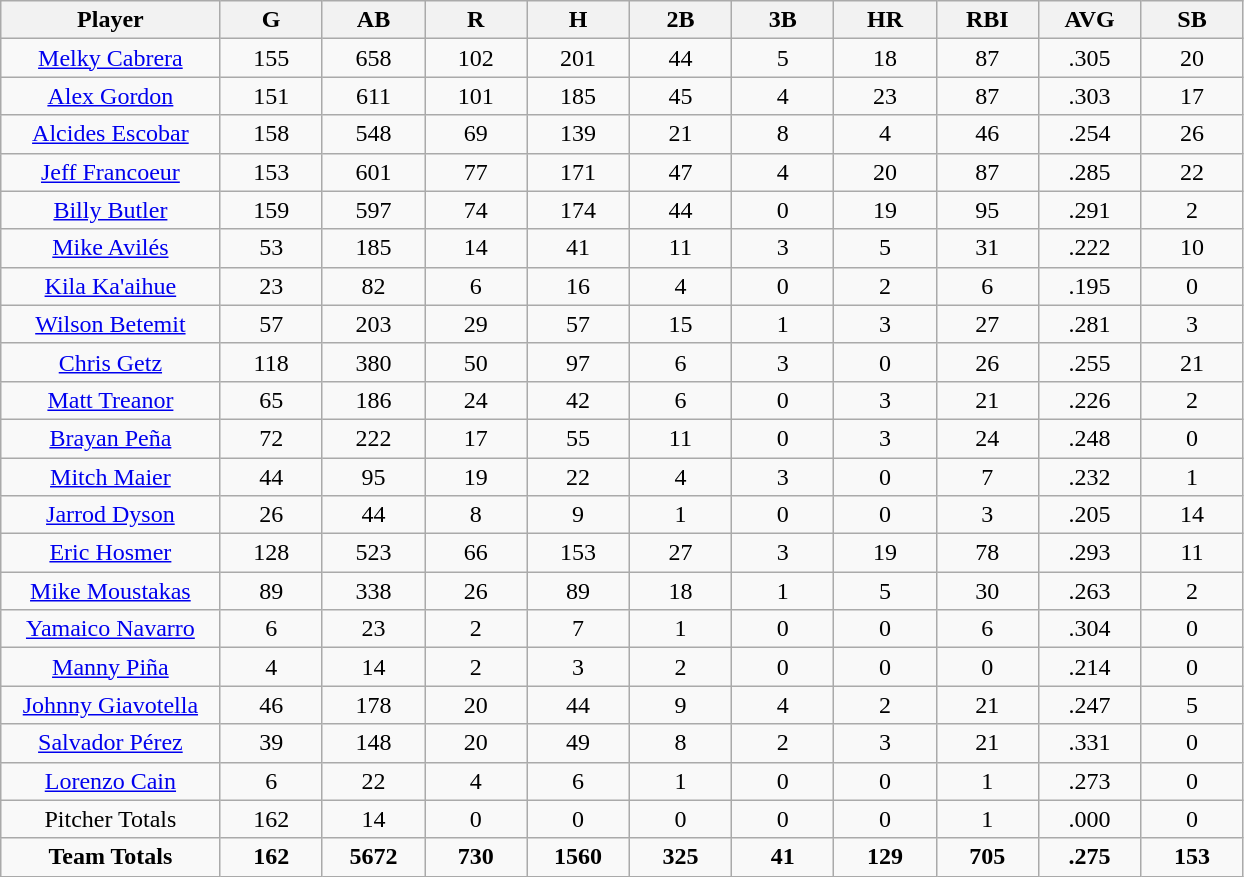<table class="wikitable sortable">
<tr>
<th width="15%">Player</th>
<th width="7%">G</th>
<th width="7%">AB</th>
<th width="7%">R</th>
<th width="7%">H</th>
<th width="7%">2B</th>
<th width="7%">3B</th>
<th width="7%">HR</th>
<th width="7%">RBI</th>
<th width="7%">AVG</th>
<th width="7%">SB</th>
</tr>
<tr align=center>
<td><a href='#'>Melky Cabrera</a></td>
<td>155</td>
<td>658</td>
<td>102</td>
<td>201</td>
<td>44</td>
<td>5</td>
<td>18</td>
<td>87</td>
<td>.305</td>
<td>20</td>
</tr>
<tr align=center>
<td><a href='#'>Alex Gordon</a></td>
<td>151</td>
<td>611</td>
<td>101</td>
<td>185</td>
<td>45</td>
<td>4</td>
<td>23</td>
<td>87</td>
<td>.303</td>
<td>17</td>
</tr>
<tr align=center>
<td><a href='#'>Alcides Escobar</a></td>
<td>158</td>
<td>548</td>
<td>69</td>
<td>139</td>
<td>21</td>
<td>8</td>
<td>4</td>
<td>46</td>
<td>.254</td>
<td>26</td>
</tr>
<tr align=center>
<td><a href='#'>Jeff Francoeur</a></td>
<td>153</td>
<td>601</td>
<td>77</td>
<td>171</td>
<td>47</td>
<td>4</td>
<td>20</td>
<td>87</td>
<td>.285</td>
<td>22</td>
</tr>
<tr align=center>
<td><a href='#'>Billy Butler</a></td>
<td>159</td>
<td>597</td>
<td>74</td>
<td>174</td>
<td>44</td>
<td>0</td>
<td>19</td>
<td>95</td>
<td>.291</td>
<td>2</td>
</tr>
<tr align=center>
<td><a href='#'>Mike Avilés</a></td>
<td>53</td>
<td>185</td>
<td>14</td>
<td>41</td>
<td>11</td>
<td>3</td>
<td>5</td>
<td>31</td>
<td>.222</td>
<td>10</td>
</tr>
<tr align=center>
<td><a href='#'>Kila Ka'aihue</a></td>
<td>23</td>
<td>82</td>
<td>6</td>
<td>16</td>
<td>4</td>
<td>0</td>
<td>2</td>
<td>6</td>
<td>.195</td>
<td>0</td>
</tr>
<tr align=center>
<td><a href='#'>Wilson Betemit</a></td>
<td>57</td>
<td>203</td>
<td>29</td>
<td>57</td>
<td>15</td>
<td>1</td>
<td>3</td>
<td>27</td>
<td>.281</td>
<td>3</td>
</tr>
<tr align=center>
<td><a href='#'>Chris Getz</a></td>
<td>118</td>
<td>380</td>
<td>50</td>
<td>97</td>
<td>6</td>
<td>3</td>
<td>0</td>
<td>26</td>
<td>.255</td>
<td>21</td>
</tr>
<tr align=center>
<td><a href='#'>Matt Treanor</a></td>
<td>65</td>
<td>186</td>
<td>24</td>
<td>42</td>
<td>6</td>
<td>0</td>
<td>3</td>
<td>21</td>
<td>.226</td>
<td>2</td>
</tr>
<tr align=center>
<td><a href='#'>Brayan Peña</a></td>
<td>72</td>
<td>222</td>
<td>17</td>
<td>55</td>
<td>11</td>
<td>0</td>
<td>3</td>
<td>24</td>
<td>.248</td>
<td>0</td>
</tr>
<tr align=center>
<td><a href='#'>Mitch Maier</a></td>
<td>44</td>
<td>95</td>
<td>19</td>
<td>22</td>
<td>4</td>
<td>3</td>
<td>0</td>
<td>7</td>
<td>.232</td>
<td>1</td>
</tr>
<tr align=center>
<td><a href='#'>Jarrod Dyson</a></td>
<td>26</td>
<td>44</td>
<td>8</td>
<td>9</td>
<td>1</td>
<td>0</td>
<td>0</td>
<td>3</td>
<td>.205</td>
<td>14</td>
</tr>
<tr align=center>
<td><a href='#'>Eric Hosmer</a></td>
<td>128</td>
<td>523</td>
<td>66</td>
<td>153</td>
<td>27</td>
<td>3</td>
<td>19</td>
<td>78</td>
<td>.293</td>
<td>11</td>
</tr>
<tr align=center>
<td><a href='#'>Mike Moustakas</a></td>
<td>89</td>
<td>338</td>
<td>26</td>
<td>89</td>
<td>18</td>
<td>1</td>
<td>5</td>
<td>30</td>
<td>.263</td>
<td>2</td>
</tr>
<tr align=center>
<td><a href='#'>Yamaico Navarro</a></td>
<td>6</td>
<td>23</td>
<td>2</td>
<td>7</td>
<td>1</td>
<td>0</td>
<td>0</td>
<td>6</td>
<td>.304</td>
<td>0</td>
</tr>
<tr align=center>
<td><a href='#'>Manny Piña</a></td>
<td>4</td>
<td>14</td>
<td>2</td>
<td>3</td>
<td>2</td>
<td>0</td>
<td>0</td>
<td>0</td>
<td>.214</td>
<td>0</td>
</tr>
<tr align=center>
<td><a href='#'>Johnny Giavotella</a></td>
<td>46</td>
<td>178</td>
<td>20</td>
<td>44</td>
<td>9</td>
<td>4</td>
<td>2</td>
<td>21</td>
<td>.247</td>
<td>5</td>
</tr>
<tr align=center>
<td><a href='#'>Salvador Pérez</a></td>
<td>39</td>
<td>148</td>
<td>20</td>
<td>49</td>
<td>8</td>
<td>2</td>
<td>3</td>
<td>21</td>
<td>.331</td>
<td>0</td>
</tr>
<tr align=center>
<td><a href='#'>Lorenzo Cain</a></td>
<td>6</td>
<td>22</td>
<td>4</td>
<td>6</td>
<td>1</td>
<td>0</td>
<td>0</td>
<td>1</td>
<td>.273</td>
<td>0</td>
</tr>
<tr align=center>
<td>Pitcher Totals</td>
<td>162</td>
<td>14</td>
<td>0</td>
<td>0</td>
<td>0</td>
<td>0</td>
<td>0</td>
<td>1</td>
<td>.000</td>
<td>0</td>
</tr>
<tr align=center>
<td><strong>Team Totals</strong></td>
<td><strong>162</strong></td>
<td><strong>5672</strong></td>
<td><strong>730</strong></td>
<td><strong>1560</strong></td>
<td><strong>325</strong></td>
<td><strong>41</strong></td>
<td><strong>129</strong></td>
<td><strong>705</strong></td>
<td><strong>.275</strong></td>
<td><strong>153</strong></td>
</tr>
</table>
